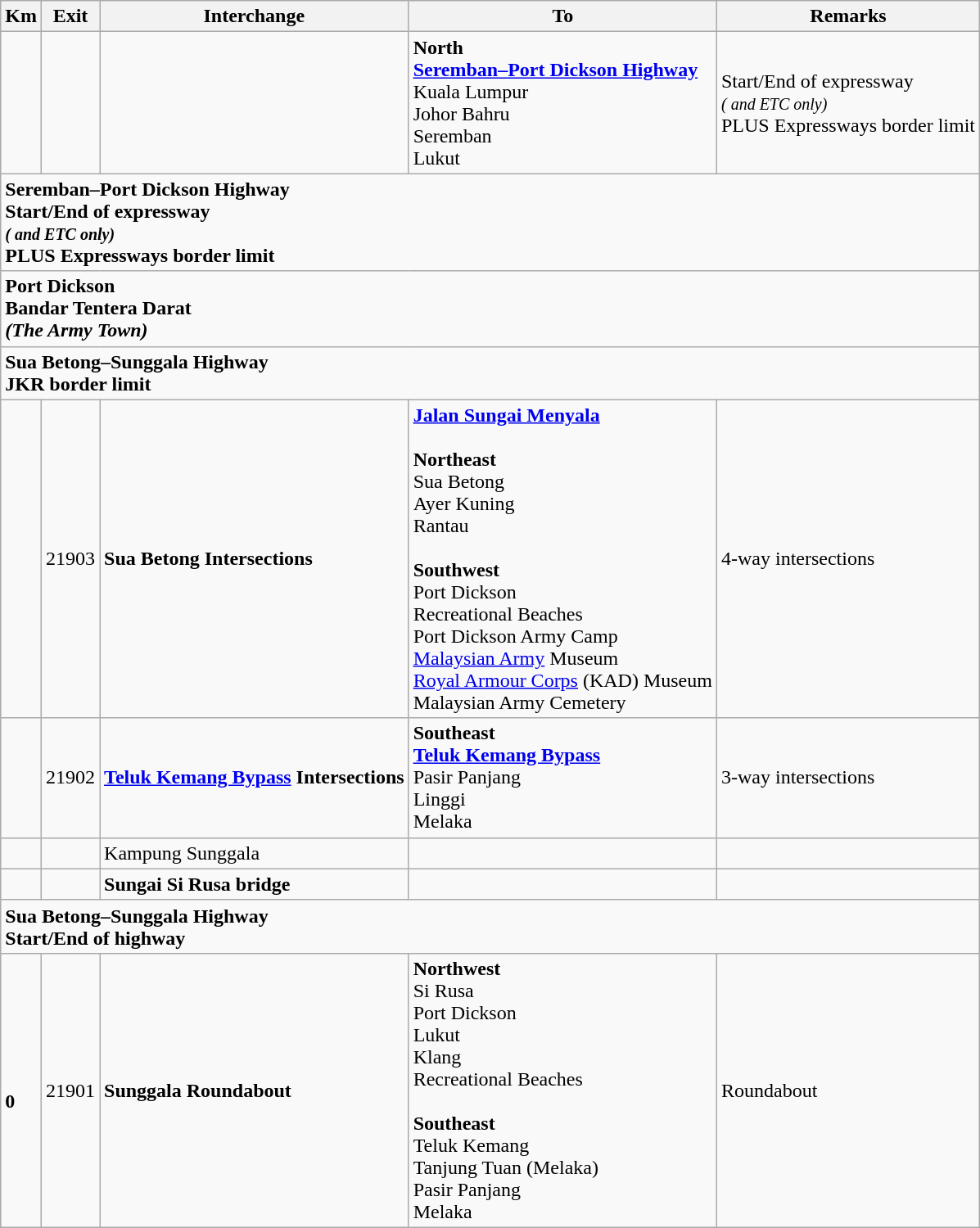<table class="wikitable">
<tr>
<th>Km</th>
<th>Exit</th>
<th>Interchange</th>
<th>To</th>
<th>Remarks</th>
</tr>
<tr>
<td></td>
<td></td>
<td></td>
<td><strong>North</strong><br> <strong><a href='#'>Seremban–Port Dickson Highway</a></strong><br>  Kuala Lumpur<br>  Johor Bahru<br> Seremban<br> Lukut</td>
<td>Start/End of expressway<br><small><em>( and  ETC only)</em></small><br>PLUS Expressways border limit</td>
</tr>
<tr>
<td style="width:600px" colspan="6" style="text-align:center; background:green;"><strong><span> Seremban–Port Dickson Highway<br>Start/End of expressway<br><small><em>( and  ETC only)</em></small><br>PLUS Expressways border limit</span></strong></td>
</tr>
<tr>
<td style="width:600px" colspan="6" style="text-align:center; background:red;"><strong><span>Port Dickson<br>Bandar Tentera Darat<br><em>(The Army Town)</em></span></strong></td>
</tr>
<tr>
<td style="width:600px" colspan="6" style="text-align:center; background:blue;"><strong><span> Sua Betong–Sunggala Highway<br>JKR border limit</span></strong></td>
</tr>
<tr>
<td></td>
<td>21903</td>
<td><strong>Sua Betong Intersections</strong></td>
<td> <strong><a href='#'>Jalan Sungai Menyala</a></strong><br><br><strong>Northeast</strong><br> Sua Betong<br> Ayer Kuning<br> Rantau<br><br><strong>Southwest</strong><br> Port Dickson<br>Recreational Beaches <br>Port Dickson Army Camp<br><a href='#'>Malaysian Army</a> Museum<br><a href='#'>Royal Armour Corps</a> (KAD) Museum<br>Malaysian Army Cemetery</td>
<td>4-way intersections</td>
</tr>
<tr>
<td></td>
<td>21902</td>
<td><strong><a href='#'>Teluk Kemang Bypass</a> Intersections</strong></td>
<td><strong>Southeast</strong><br> <strong><a href='#'>Teluk Kemang Bypass</a></strong><br> Pasir Panjang<br> Linggi<br> Melaka</td>
<td>3-way intersections</td>
</tr>
<tr>
<td></td>
<td></td>
<td>Kampung Sunggala</td>
<td></td>
<td></td>
</tr>
<tr>
<td></td>
<td></td>
<td><strong>Sungai Si Rusa bridge</strong></td>
<td></td>
<td></td>
</tr>
<tr>
<td style="width:600px" colspan="6" style="text-align:center; background:blue;"><strong><span> Sua Betong–Sunggala Highway<br>Start/End of highway</span></strong></td>
</tr>
<tr>
<td><br><strong>0</strong></td>
<td>21901</td>
<td><strong>Sunggala Roundabout</strong></td>
<td><strong>Northwest</strong><br> Si Rusa<br> Port Dickson<br> Lukut<br> Klang<br>Recreational Beaches <br><br><strong>Southeast</strong><br> Teluk Kemang<br> Tanjung Tuan (Melaka)<br> Pasir Panjang<br> Melaka</td>
<td>Roundabout</td>
</tr>
</table>
